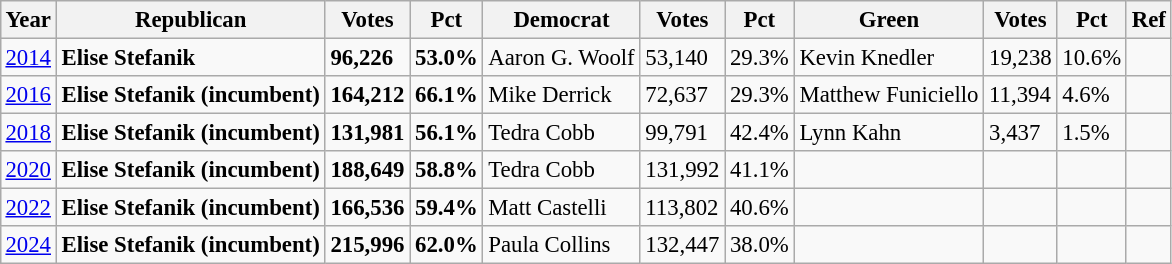<table class="wikitable" style="margin:0.5em ; font-size:95%">
<tr>
<th>Year</th>
<th>Republican</th>
<th>Votes</th>
<th>Pct</th>
<th>Democrat</th>
<th>Votes</th>
<th>Pct</th>
<th>Green</th>
<th>Votes</th>
<th>Pct</th>
<th>Ref</th>
</tr>
<tr>
<td><a href='#'>2014</a></td>
<td><strong>Elise Stefanik</strong></td>
<td><strong>96,226</strong></td>
<td><strong>53.0%</strong></td>
<td>Aaron G. Woolf</td>
<td>53,140</td>
<td>29.3%</td>
<td>Kevin Knedler</td>
<td>19,238</td>
<td>10.6%</td>
<td></td>
</tr>
<tr>
<td><a href='#'>2016</a></td>
<td><strong>Elise Stefanik</strong> <strong>(incumbent)</strong></td>
<td><strong>164,212</strong></td>
<td><strong>66.1%</strong></td>
<td>Mike Derrick</td>
<td>72,637</td>
<td>29.3%</td>
<td>Matthew Funiciello</td>
<td>11,394</td>
<td>4.6%</td>
<td></td>
</tr>
<tr>
<td><a href='#'>2018</a></td>
<td><strong>Elise Stefanik</strong> <strong>(incumbent)</strong></td>
<td><strong>131,981</strong></td>
<td><strong>56.1%</strong></td>
<td>Tedra Cobb</td>
<td>99,791</td>
<td>42.4%</td>
<td>Lynn Kahn</td>
<td>3,437</td>
<td>1.5%</td>
<td></td>
</tr>
<tr>
<td><a href='#'>2020</a></td>
<td><strong>Elise Stefanik</strong> <strong>(incumbent)</strong></td>
<td><strong>188,649</strong></td>
<td><strong>58.8%</strong></td>
<td>Tedra Cobb</td>
<td>131,992</td>
<td>41.1%</td>
<td></td>
<td></td>
<td></td>
<td></td>
</tr>
<tr>
<td><a href='#'>2022</a></td>
<td><strong>Elise Stefanik</strong> <strong>(incumbent)</strong></td>
<td><strong>166,536</strong></td>
<td><strong>59.4%</strong></td>
<td>Matt Castelli</td>
<td>113,802</td>
<td>40.6%</td>
<td></td>
<td></td>
<td></td>
<td></td>
</tr>
<tr>
<td><a href='#'>2024</a></td>
<td><strong>Elise Stefanik (incumbent)</strong></td>
<td><strong>215,996</strong></td>
<td><strong>62.0%</strong></td>
<td>Paula Collins</td>
<td>132,447</td>
<td>38.0%</td>
<td></td>
<td></td>
<td></td>
<td></td>
</tr>
</table>
